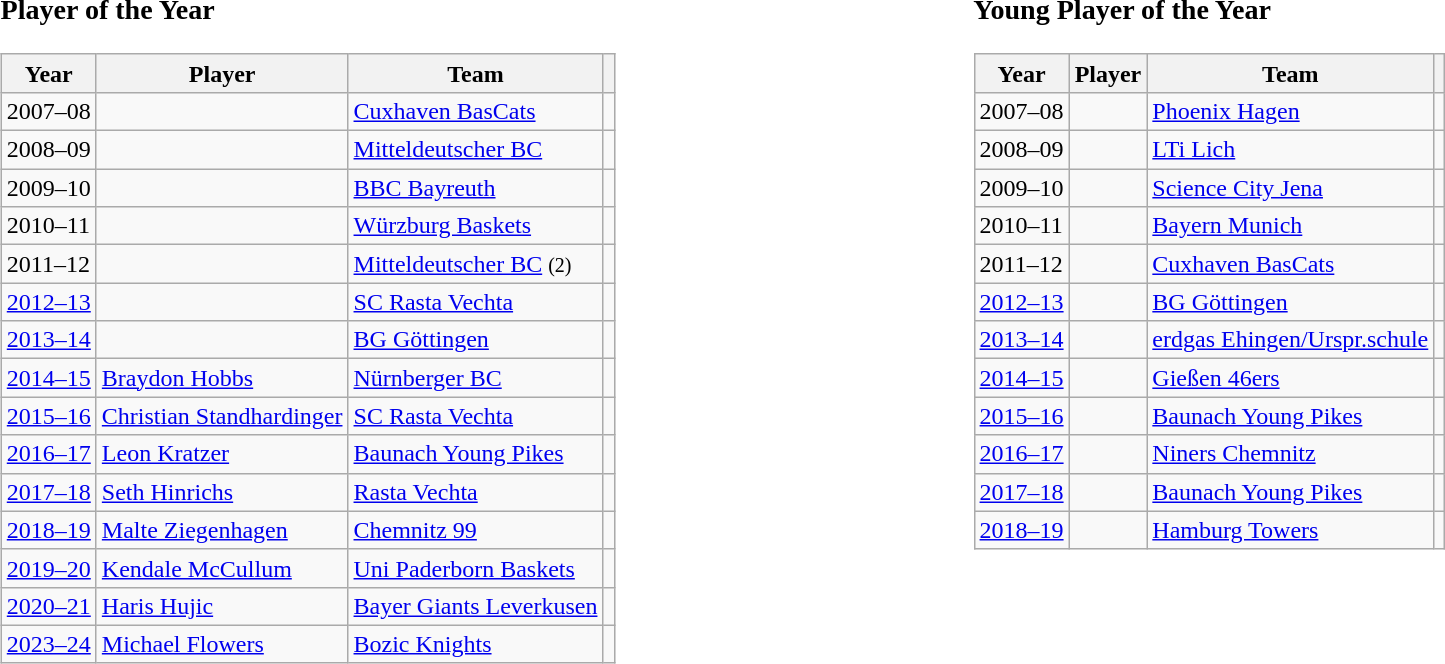<table width=100%>
<tr>
<td width=50 valign=top><br><h3>Player of the Year</h3><table class="wikitable plainrowheaders sortable" summary="Year (sortable), Player (sortable), Position (sortable), Nationality (sortable) and Team (sortable)">
<tr>
<th scope="col">Year</th>
<th scope="col">Player</th>
<th scope="col">Team</th>
<th scope="col" class="unsortable"></th>
</tr>
<tr>
<td rowspan= align=center>2007–08</td>
<td> </td>
<td><a href='#'>Cuxhaven BasCats</a></td>
<td align=center></td>
</tr>
<tr>
<td rowspan= align=center>2008–09</td>
<td>  </td>
<td><a href='#'>Mitteldeutscher BC</a></td>
<td align=center></td>
</tr>
<tr>
<td rowspan= align=center>2009–10</td>
<td> </td>
<td><a href='#'>BBC Bayreuth</a></td>
<td align=center></td>
</tr>
<tr>
<td rowspan= align=center>2010–11</td>
<td> </td>
<td><a href='#'>Würzburg Baskets</a></td>
<td align=center></td>
</tr>
<tr>
<td rowspan= align=center>2011–12</td>
<td> </td>
<td><a href='#'>Mitteldeutscher BC</a> <small>(2)</small></td>
<td align=center></td>
</tr>
<tr>
<td rowspan= align=center><a href='#'>2012–13</a></td>
<td> </td>
<td><a href='#'>SC Rasta Vechta</a></td>
<td align=center></td>
</tr>
<tr>
<td rowspan= align=center><a href='#'>2013–14</a></td>
<td> </td>
<td><a href='#'>BG Göttingen</a></td>
<td align=center></td>
</tr>
<tr>
<td align=center><a href='#'>2014–15</a></td>
<td> <a href='#'>Braydon Hobbs</a></td>
<td><a href='#'>Nürnberger BC</a></td>
<td></td>
</tr>
<tr>
<td align=center><a href='#'>2015–16</a></td>
<td> <a href='#'>Christian Standhardinger</a></td>
<td><a href='#'>SC Rasta Vechta</a></td>
<td></td>
</tr>
<tr>
<td align=center><a href='#'>2016–17</a></td>
<td> <a href='#'>Leon Kratzer</a></td>
<td><a href='#'>Baunach Young Pikes</a></td>
<td align=center></td>
</tr>
<tr>
<td align=center><a href='#'>2017–18</a></td>
<td> <a href='#'>Seth Hinrichs</a></td>
<td><a href='#'>Rasta Vechta</a></td>
<td align=center></td>
</tr>
<tr>
<td align=center><a href='#'>2018–19</a></td>
<td> <a href='#'>Malte Ziegenhagen</a></td>
<td><a href='#'>Chemnitz 99</a></td>
<td></td>
</tr>
<tr>
<td align=center><a href='#'>2019–20</a></td>
<td> <a href='#'>Kendale McCullum</a></td>
<td><a href='#'>Uni Paderborn Baskets</a></td>
<td align=center></td>
</tr>
<tr>
<td align=center><a href='#'>2020–21</a></td>
<td> <a href='#'>Haris Hujic</a></td>
<td><a href='#'>Bayer Giants Leverkusen</a></td>
<td align=center></td>
</tr>
<tr>
<td align=center><a href='#'>2023–24</a></td>
<td> <a href='#'>Michael Flowers</a></td>
<td><a href='#'>Bozic Knights</a></td>
<td align=center></td>
</tr>
</table>
</td>
<td width=50 valign=top><br><h3>Young Player of the Year</h3><table class="wikitable plainrowheaders sortable" summary="Year (sortable), Player (sortable), Position (sortable), Nationality (sortable) and Team (sortable)">
<tr>
<th scope="col">Year</th>
<th scope="col">Player</th>
<th scope="col">Team</th>
<th scope="col" class="unsortable"></th>
</tr>
<tr>
<td rowspan= align=center>2007–08</td>
<td></td>
<td><a href='#'>Phoenix Hagen</a></td>
<td align=center></td>
</tr>
<tr>
<td rowspan= align=center>2008–09</td>
<td></td>
<td><a href='#'>LTi Lich</a></td>
<td align=center></td>
</tr>
<tr>
<td rowspan= align=center>2009–10</td>
<td></td>
<td><a href='#'>Science City Jena</a></td>
<td align=center></td>
</tr>
<tr>
<td rowspan= align=center>2010–11</td>
<td></td>
<td><a href='#'>Bayern Munich</a></td>
<td align=center></td>
</tr>
<tr>
<td rowspan= align=center>2011–12</td>
<td></td>
<td><a href='#'>Cuxhaven BasCats</a></td>
<td align=center></td>
</tr>
<tr>
<td rowspan= align=center><a href='#'>2012–13</a></td>
<td></td>
<td><a href='#'>BG Göttingen</a></td>
<td align=center></td>
</tr>
<tr>
<td rowspan= align=center><a href='#'>2013–14</a></td>
<td></td>
<td><a href='#'>erdgas Ehingen/Urspr.schule</a></td>
<td align=center></td>
</tr>
<tr>
<td align=center><a href='#'>2014–15</a></td>
<td></td>
<td><a href='#'>Gießen 46ers</a></td>
<td></td>
</tr>
<tr>
<td align=center><a href='#'>2015–16</a></td>
<td></td>
<td><a href='#'>Baunach Young Pikes</a></td>
<td></td>
</tr>
<tr>
<td align=center><a href='#'>2016–17</a></td>
<td></td>
<td><a href='#'>Niners Chemnitz</a></td>
<td align=center></td>
</tr>
<tr>
<td align=center><a href='#'>2017–18</a></td>
<td></td>
<td><a href='#'>Baunach Young Pikes</a></td>
<td></td>
</tr>
<tr>
<td align=center><a href='#'>2018–19</a></td>
<td></td>
<td><a href='#'>Hamburg Towers</a></td>
<td></td>
</tr>
</table>
</td>
</tr>
</table>
